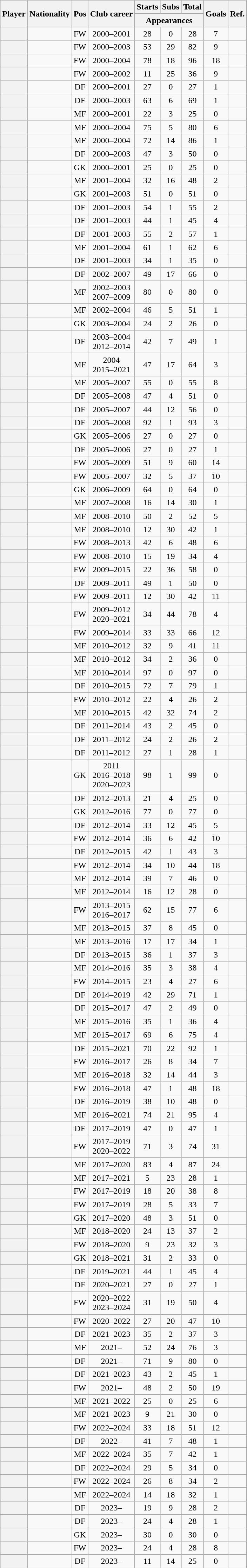<table class="wikitable sortable plainrowheaders" style="text-align:center;">
<tr>
<th scope=col rowspan="2">Player</th>
<th scope=col rowspan="2">Nationality</th>
<th scope=col rowspan="2">Pos</th>
<th scope=col rowspan="2">Club career</th>
<th scope=col>Starts</th>
<th scope=col>Subs</th>
<th scope=col>Total</th>
<th rowspan="2" scope=col>Goals</th>
<th scope="col" rowspan="2" class="unsortable">Ref.</th>
</tr>
<tr class=unsortable>
<th scope=col colspan="3">Appearances</th>
</tr>
<tr>
<th scope=row></th>
<td align="left"></td>
<td>FW</td>
<td>2000–2001</td>
<td>28</td>
<td>0</td>
<td>28</td>
<td>7</td>
<td></td>
</tr>
<tr>
<th scope=row></th>
<td align="left"></td>
<td>FW</td>
<td>2000–2003</td>
<td>53</td>
<td>29</td>
<td>82</td>
<td>9</td>
<td></td>
</tr>
<tr>
<th scope=row></th>
<td align="left"></td>
<td>FW</td>
<td>2000–2004</td>
<td>78</td>
<td>18</td>
<td>96</td>
<td>18</td>
<td></td>
</tr>
<tr>
<th scope=row></th>
<td align="left"></td>
<td>FW</td>
<td>2000–2002</td>
<td>11</td>
<td>25</td>
<td>36</td>
<td>9</td>
<td></td>
</tr>
<tr>
<th scope=row></th>
<td align="left"></td>
<td>DF</td>
<td>2000–2001</td>
<td>27</td>
<td>0</td>
<td>27</td>
<td>1</td>
<td></td>
</tr>
<tr>
<th scope=row></th>
<td align="left"></td>
<td>DF</td>
<td>2000–2003</td>
<td>63</td>
<td>6</td>
<td>69</td>
<td>1</td>
<td></td>
</tr>
<tr>
<th scope=row></th>
<td align="left"></td>
<td>MF</td>
<td>2000–2001</td>
<td>22</td>
<td>3</td>
<td>25</td>
<td>0</td>
<td></td>
</tr>
<tr>
<th scope=row></th>
<td align="left"></td>
<td>MF</td>
<td>2000–2004</td>
<td>75</td>
<td>5</td>
<td>80</td>
<td>6</td>
<td></td>
</tr>
<tr>
<th scope=row></th>
<td align="left"></td>
<td>MF</td>
<td>2000–2004</td>
<td>72</td>
<td>14</td>
<td>86</td>
<td>1</td>
<td></td>
</tr>
<tr>
<th scope=row></th>
<td align="left"></td>
<td>DF</td>
<td>2000–2003</td>
<td>47</td>
<td>3</td>
<td>50</td>
<td>0</td>
<td></td>
</tr>
<tr>
<th scope=row></th>
<td align="left"></td>
<td>GK</td>
<td>2000–2001</td>
<td>25</td>
<td>0</td>
<td>25</td>
<td>0</td>
<td></td>
</tr>
<tr>
<th scope=row></th>
<td align="left"></td>
<td>MF</td>
<td>2001–2004</td>
<td>32</td>
<td>16</td>
<td>48</td>
<td>2</td>
<td></td>
</tr>
<tr>
<th scope=row></th>
<td align="left"></td>
<td>GK</td>
<td>2001–2003</td>
<td>51</td>
<td>0</td>
<td>51</td>
<td>0</td>
<td></td>
</tr>
<tr>
<th scope=row></th>
<td align="left"></td>
<td>DF</td>
<td>2001–2003</td>
<td>54</td>
<td>1</td>
<td>55</td>
<td>2</td>
<td></td>
</tr>
<tr>
<th scope=row></th>
<td align="left"></td>
<td>DF</td>
<td>2001–2003</td>
<td>44</td>
<td>1</td>
<td>45</td>
<td>4</td>
<td></td>
</tr>
<tr>
<th scope=row></th>
<td align="left"></td>
<td>DF</td>
<td>2001–2003</td>
<td>55</td>
<td>2</td>
<td>57</td>
<td>1</td>
<td></td>
</tr>
<tr>
<th scope=row></th>
<td align="left"></td>
<td>MF</td>
<td>2001–2004</td>
<td>61</td>
<td>1</td>
<td>62</td>
<td>6</td>
<td></td>
</tr>
<tr>
<th scope=row></th>
<td align="left"></td>
<td>DF</td>
<td>2001–2003</td>
<td>34</td>
<td>1</td>
<td>35</td>
<td>0</td>
<td></td>
</tr>
<tr>
<th scope=row></th>
<td align="left"></td>
<td>DF</td>
<td>2002–2007</td>
<td>49</td>
<td>17</td>
<td>66</td>
<td>0</td>
<td></td>
</tr>
<tr>
<th scope=row></th>
<td align="left"></td>
<td>MF</td>
<td>2002–2003<br>2007–2009</td>
<td>80</td>
<td>0</td>
<td>80</td>
<td>0</td>
<td></td>
</tr>
<tr>
<th scope=row></th>
<td align="left"></td>
<td>MF</td>
<td>2002–2004</td>
<td>46</td>
<td>5</td>
<td>51</td>
<td>1</td>
<td></td>
</tr>
<tr>
<th scope=row></th>
<td align="left"></td>
<td>GK</td>
<td>2003–2004</td>
<td>24</td>
<td>2</td>
<td>26</td>
<td>0</td>
<td></td>
</tr>
<tr>
<th scope=row></th>
<td align="left"></td>
<td>DF</td>
<td>2003–2004<br>2012–2014</td>
<td>42</td>
<td>7</td>
<td>49</td>
<td>1</td>
<td></td>
</tr>
<tr>
<th scope=row></th>
<td align="left"></td>
<td>MF</td>
<td>2004<br>2015–2021</td>
<td>47</td>
<td>17</td>
<td>64</td>
<td>3</td>
<td></td>
</tr>
<tr>
<th scope=row></th>
<td align="left"></td>
<td>MF</td>
<td>2005–2007</td>
<td>55</td>
<td>0</td>
<td>55</td>
<td>8</td>
<td></td>
</tr>
<tr>
<th scope=row></th>
<td align="left"></td>
<td>DF</td>
<td>2005–2008</td>
<td>47</td>
<td>4</td>
<td>51</td>
<td>0</td>
<td></td>
</tr>
<tr>
<th scope=row></th>
<td align="left"></td>
<td>DF</td>
<td>2005–2007</td>
<td>44</td>
<td>12</td>
<td>56</td>
<td>0</td>
<td></td>
</tr>
<tr>
<th scope=row></th>
<td align="left"></td>
<td>DF</td>
<td>2005–2008</td>
<td>92</td>
<td>1</td>
<td>93</td>
<td>3</td>
<td></td>
</tr>
<tr>
<th scope=row></th>
<td align="left"></td>
<td>GK</td>
<td>2005–2006</td>
<td>27</td>
<td>0</td>
<td>27</td>
<td>0</td>
<td></td>
</tr>
<tr>
<th scope=row></th>
<td align="left"></td>
<td>DF</td>
<td>2005–2006</td>
<td>27</td>
<td>0</td>
<td>27</td>
<td>1</td>
<td></td>
</tr>
<tr>
<th scope=row></th>
<td align="left"></td>
<td>FW</td>
<td>2005–2009</td>
<td>51</td>
<td>9</td>
<td>60</td>
<td>14</td>
<td></td>
</tr>
<tr>
<th scope=row></th>
<td align="left"></td>
<td>FW</td>
<td>2005–2007</td>
<td>32</td>
<td>5</td>
<td>37</td>
<td>10</td>
<td></td>
</tr>
<tr>
<th scope=row></th>
<td align="left"></td>
<td>GK</td>
<td>2006–2009</td>
<td>64</td>
<td>0</td>
<td>64</td>
<td>0</td>
<td></td>
</tr>
<tr>
<th scope=row></th>
<td align="left"></td>
<td>MF</td>
<td>2007–2008</td>
<td>16</td>
<td>14</td>
<td>30</td>
<td>1</td>
<td></td>
</tr>
<tr>
<th scope=row></th>
<td align="left"></td>
<td>MF</td>
<td>2008–2010</td>
<td>50</td>
<td>2</td>
<td>52</td>
<td>5</td>
<td></td>
</tr>
<tr>
<th scope=row></th>
<td align="left"></td>
<td>MF</td>
<td>2008–2010</td>
<td>12</td>
<td>30</td>
<td>42</td>
<td>1</td>
<td></td>
</tr>
<tr>
<th scope=row></th>
<td align="left"></td>
<td>FW</td>
<td>2008–2013</td>
<td>42</td>
<td>6</td>
<td>48</td>
<td>6</td>
<td></td>
</tr>
<tr>
<th scope=row></th>
<td align="left"></td>
<td>FW</td>
<td>2008–2010</td>
<td>15</td>
<td>19</td>
<td>34</td>
<td>4</td>
<td></td>
</tr>
<tr>
<th scope=row></th>
<td align="left"></td>
<td>FW</td>
<td>2009–2015</td>
<td>22</td>
<td>36</td>
<td>58</td>
<td>0</td>
<td></td>
</tr>
<tr>
<th scope=row></th>
<td align="left"></td>
<td>DF</td>
<td>2009–2011</td>
<td>49</td>
<td>1</td>
<td>50</td>
<td>0</td>
<td></td>
</tr>
<tr>
<th scope=row></th>
<td align="left"></td>
<td>FW</td>
<td>2009–2011</td>
<td>12</td>
<td>30</td>
<td>42</td>
<td>11</td>
<td></td>
</tr>
<tr>
<th scope=row></th>
<td align="left"></td>
<td>FW</td>
<td>2009–2012<br>2020–2021</td>
<td>34</td>
<td>44</td>
<td>78</td>
<td>4</td>
<td></td>
</tr>
<tr>
<th scope=row></th>
<td align="left"></td>
<td>FW</td>
<td>2009–2014</td>
<td>33</td>
<td>33</td>
<td>66</td>
<td>12</td>
<td></td>
</tr>
<tr>
<th scope=row></th>
<td align="left"></td>
<td>MF</td>
<td>2010–2012</td>
<td>32</td>
<td>9</td>
<td>41</td>
<td>11</td>
<td></td>
</tr>
<tr>
<th scope=row></th>
<td align="left"></td>
<td>MF</td>
<td>2010–2012</td>
<td>34</td>
<td>2</td>
<td>36</td>
<td>0</td>
<td></td>
</tr>
<tr>
<th scope=row></th>
<td align="left"></td>
<td>MF</td>
<td>2010–2014</td>
<td>97</td>
<td>0</td>
<td>97</td>
<td>0</td>
<td></td>
</tr>
<tr>
<th scope=row></th>
<td align="left"></td>
<td>DF</td>
<td>2010–2015</td>
<td>72</td>
<td>7</td>
<td>79</td>
<td>1</td>
<td></td>
</tr>
<tr>
<th scope=row></th>
<td align="left"></td>
<td>FW</td>
<td>2010–2012</td>
<td>22</td>
<td>4</td>
<td>26</td>
<td>2</td>
<td></td>
</tr>
<tr>
<th scope=row></th>
<td align="left"></td>
<td>MF</td>
<td>2010–2015</td>
<td>42</td>
<td>32</td>
<td>74</td>
<td>2</td>
<td></td>
</tr>
<tr>
<th scope=row></th>
<td align="left"></td>
<td>DF</td>
<td>2011–2014</td>
<td>43</td>
<td>2</td>
<td>45</td>
<td>0</td>
<td></td>
</tr>
<tr>
<th scope=row></th>
<td align="left"></td>
<td>DF</td>
<td>2011–2012</td>
<td>24</td>
<td>2</td>
<td>26</td>
<td>2</td>
<td></td>
</tr>
<tr>
<th scope=row></th>
<td align="left"></td>
<td>DF</td>
<td>2011–2012</td>
<td>27</td>
<td>1</td>
<td>28</td>
<td>1</td>
<td></td>
</tr>
<tr>
<th scope=row></th>
<td align="left"></td>
<td>GK</td>
<td>2011<br>2016–2018<br>2020–2023</td>
<td>98</td>
<td>1</td>
<td>99</td>
<td>0</td>
<td></td>
</tr>
<tr>
<th scope=row></th>
<td align="left"></td>
<td>DF</td>
<td>2012–2013</td>
<td>21</td>
<td>4</td>
<td>25</td>
<td>0</td>
<td></td>
</tr>
<tr>
<th scope=row></th>
<td align="left"></td>
<td>GK</td>
<td>2012–2016</td>
<td>77</td>
<td>0</td>
<td>77</td>
<td>0</td>
<td></td>
</tr>
<tr>
<th scope=row></th>
<td align="left"></td>
<td>DF</td>
<td>2012–2014</td>
<td>33</td>
<td>12</td>
<td>45</td>
<td>5</td>
<td></td>
</tr>
<tr>
<th scope=row></th>
<td align="left"></td>
<td>FW</td>
<td>2012–2014</td>
<td>36</td>
<td>6</td>
<td>42</td>
<td>10</td>
<td></td>
</tr>
<tr>
<th scope=row></th>
<td align="left"></td>
<td>DF</td>
<td>2012–2015</td>
<td>42</td>
<td>1</td>
<td>43</td>
<td>3</td>
<td></td>
</tr>
<tr>
<th scope=row></th>
<td align="left"></td>
<td>FW</td>
<td>2012–2014</td>
<td>34</td>
<td>10</td>
<td>44</td>
<td>18</td>
<td></td>
</tr>
<tr>
<th scope=row></th>
<td align="left"></td>
<td>MF</td>
<td>2012–2014</td>
<td>39</td>
<td>7</td>
<td>46</td>
<td>0</td>
<td></td>
</tr>
<tr>
<th scope=row></th>
<td align="left"></td>
<td>MF</td>
<td>2012–2014</td>
<td>16</td>
<td>12</td>
<td>28</td>
<td>0</td>
<td></td>
</tr>
<tr>
<th scope=row></th>
<td align="left"></td>
<td>FW</td>
<td>2013–2015<br>2016–2017</td>
<td>62</td>
<td>15</td>
<td>77</td>
<td>6</td>
<td></td>
</tr>
<tr>
<th scope=row></th>
<td align="left"></td>
<td>MF</td>
<td>2013–2015</td>
<td>37</td>
<td>8</td>
<td>45</td>
<td>0</td>
<td></td>
</tr>
<tr>
<th scope=row></th>
<td align="left"></td>
<td>MF</td>
<td>2013–2016</td>
<td>17</td>
<td>17</td>
<td>34</td>
<td>1</td>
<td></td>
</tr>
<tr>
<th scope=row></th>
<td align="left"></td>
<td>DF</td>
<td>2013–2015</td>
<td>36</td>
<td>1</td>
<td>37</td>
<td>3</td>
<td></td>
</tr>
<tr>
<th scope=row></th>
<td align="left"></td>
<td>MF</td>
<td>2014–2016</td>
<td>35</td>
<td>3</td>
<td>38</td>
<td>4</td>
<td></td>
</tr>
<tr>
<th scope=row></th>
<td align="left"></td>
<td>FW</td>
<td>2014–2015</td>
<td>23</td>
<td>4</td>
<td>27</td>
<td>6</td>
<td></td>
</tr>
<tr>
<th scope=row></th>
<td align="left"></td>
<td>DF</td>
<td>2014–2019</td>
<td>42</td>
<td>29</td>
<td>71</td>
<td>1</td>
<td></td>
</tr>
<tr>
<th scope=row></th>
<td align="left"></td>
<td>DF</td>
<td>2015–2017</td>
<td>47</td>
<td>2</td>
<td>49</td>
<td>0</td>
<td></td>
</tr>
<tr>
<th scope=row></th>
<td align="left"></td>
<td>MF</td>
<td>2015–2016</td>
<td>35</td>
<td>1</td>
<td>36</td>
<td>4</td>
<td></td>
</tr>
<tr>
<th scope=row></th>
<td align="left"></td>
<td>MF</td>
<td>2015–2017</td>
<td>69</td>
<td>6</td>
<td>75</td>
<td>4</td>
<td></td>
</tr>
<tr>
<th scope=row></th>
<td align="left"></td>
<td>DF</td>
<td>2015–2021</td>
<td>70</td>
<td>22</td>
<td>92</td>
<td>1</td>
<td></td>
</tr>
<tr>
<th scope=row></th>
<td align="left"></td>
<td>FW</td>
<td>2016–2017</td>
<td>26</td>
<td>8</td>
<td>34</td>
<td>7</td>
<td></td>
</tr>
<tr>
<th scope=row></th>
<td align="left"></td>
<td>MF</td>
<td>2016–2018</td>
<td>32</td>
<td>14</td>
<td>44</td>
<td>3</td>
<td></td>
</tr>
<tr>
<th scope=row></th>
<td align="left"></td>
<td>FW</td>
<td>2016–2018</td>
<td>47</td>
<td>1</td>
<td>48</td>
<td>18</td>
<td></td>
</tr>
<tr>
<th scope=row></th>
<td align="left"></td>
<td>DF</td>
<td>2016–2019</td>
<td>38</td>
<td>10</td>
<td>48</td>
<td>0</td>
<td></td>
</tr>
<tr>
<th scope=row></th>
<td align="left"></td>
<td>MF</td>
<td>2016–2021</td>
<td>74</td>
<td>21</td>
<td>95</td>
<td>4</td>
<td></td>
</tr>
<tr>
<th scope=row></th>
<td align="left"></td>
<td>DF</td>
<td>2017–2019</td>
<td>47</td>
<td>0</td>
<td>47</td>
<td>1</td>
<td></td>
</tr>
<tr>
<th scope=row></th>
<td align="left"></td>
<td>FW</td>
<td>2017–2019<br>2020–2022</td>
<td>71</td>
<td>3</td>
<td>74</td>
<td>31</td>
<td></td>
</tr>
<tr>
<th scope=row></th>
<td align="left"></td>
<td>MF</td>
<td>2017–2020</td>
<td>83</td>
<td>4</td>
<td>87</td>
<td>24</td>
<td></td>
</tr>
<tr>
<th scope=row></th>
<td align="left"></td>
<td>MF</td>
<td>2017–2021</td>
<td>5</td>
<td>23</td>
<td>28</td>
<td>1</td>
<td></td>
</tr>
<tr>
<th scope=row></th>
<td align="left"></td>
<td>FW</td>
<td>2017–2019</td>
<td>18</td>
<td>20</td>
<td>38</td>
<td>8</td>
<td></td>
</tr>
<tr>
<th scope=row></th>
<td align="left"></td>
<td>FW</td>
<td>2017–2019</td>
<td>28</td>
<td>5</td>
<td>33</td>
<td>7</td>
<td></td>
</tr>
<tr>
<th scope=row></th>
<td align="left"></td>
<td>GK</td>
<td>2017–2020</td>
<td>48</td>
<td>3</td>
<td>51</td>
<td>0</td>
<td></td>
</tr>
<tr>
<th scope=row></th>
<td align="left"></td>
<td>MF</td>
<td>2018–2020</td>
<td>24</td>
<td>13</td>
<td>37</td>
<td>2</td>
<td></td>
</tr>
<tr>
<th scope=row></th>
<td align="left"></td>
<td>FW</td>
<td>2018–2020</td>
<td>9</td>
<td>23</td>
<td>32</td>
<td>3</td>
<td></td>
</tr>
<tr>
<th scope=row></th>
<td align="left"></td>
<td>GK</td>
<td>2018–2021</td>
<td>31</td>
<td>2</td>
<td>33</td>
<td>0</td>
<td></td>
</tr>
<tr>
<th scope=row></th>
<td align="left"></td>
<td>DF</td>
<td>2019–2021</td>
<td>44</td>
<td>1</td>
<td>45</td>
<td>4</td>
<td></td>
</tr>
<tr>
<th scope=row></th>
<td align="left"></td>
<td>DF</td>
<td>2020–2021</td>
<td>27</td>
<td>0</td>
<td>27</td>
<td>1</td>
<td></td>
</tr>
<tr>
<th scope=row></th>
<td align="left"></td>
<td>FW</td>
<td>2020–2022<br>2023–2024</td>
<td>31</td>
<td>19</td>
<td>50</td>
<td>4</td>
<td></td>
</tr>
<tr>
<th scope=row></th>
<td align="left"></td>
<td>FW</td>
<td>2020–2022</td>
<td>27</td>
<td>20</td>
<td>47</td>
<td>10</td>
<td></td>
</tr>
<tr>
<th scope=row></th>
<td align="left"></td>
<td>DF</td>
<td>2021–2023</td>
<td>35</td>
<td>2</td>
<td>37</td>
<td>3</td>
<td></td>
</tr>
<tr>
<th scope=row><strong></strong></th>
<td align="left"></td>
<td>MF</td>
<td>2021–</td>
<td>52</td>
<td>24</td>
<td>76</td>
<td>3</td>
<td></td>
</tr>
<tr>
<th scope=row><strong></strong></th>
<td align="left"></td>
<td>DF</td>
<td>2021–</td>
<td>71</td>
<td>9</td>
<td>80</td>
<td>0</td>
<td></td>
</tr>
<tr>
<th scope=row></th>
<td align="left"></td>
<td>DF</td>
<td>2021–2023</td>
<td>43</td>
<td>2</td>
<td>45</td>
<td>1</td>
<td></td>
</tr>
<tr>
<th scope=row></th>
<td align="left"></td>
<td>FW</td>
<td>2021–</td>
<td>48</td>
<td>2</td>
<td>50</td>
<td>19</td>
<td></td>
</tr>
<tr>
<th scope=row></th>
<td align="left"></td>
<td>MF</td>
<td>2021–2022</td>
<td>25</td>
<td>0</td>
<td>25</td>
<td>6</td>
<td></td>
</tr>
<tr>
<th scope=row></th>
<td align="left"></td>
<td>MF</td>
<td>2021–2023</td>
<td>9</td>
<td>21</td>
<td>30</td>
<td>0</td>
<td></td>
</tr>
<tr>
<th scope=row></th>
<td align="left"></td>
<td>FW</td>
<td>2022–2024</td>
<td>33</td>
<td>18</td>
<td>51</td>
<td>12</td>
<td></td>
</tr>
<tr>
<th scope=row><strong></strong></th>
<td align="left"></td>
<td>DF</td>
<td>2022–</td>
<td>41</td>
<td>7</td>
<td>48</td>
<td>1</td>
<td></td>
</tr>
<tr>
<th scope=row></th>
<td align="left"></td>
<td>MF</td>
<td>2022–2024</td>
<td>35</td>
<td>7</td>
<td>42</td>
<td>1</td>
<td></td>
</tr>
<tr>
<th scope=row></th>
<td align="left"></td>
<td>DF</td>
<td>2022–2024</td>
<td>29</td>
<td>5</td>
<td>34</td>
<td>0</td>
<td></td>
</tr>
<tr>
<th scope=row></th>
<td align="left"></td>
<td>FW</td>
<td>2022–2024</td>
<td>26</td>
<td>8</td>
<td>34</td>
<td>2</td>
<td></td>
</tr>
<tr>
<th scope=row></th>
<td align="left"></td>
<td>MF</td>
<td>2022–2024</td>
<td>14</td>
<td>18</td>
<td>32</td>
<td>1</td>
<td></td>
</tr>
<tr>
<th scope=row><strong></strong></th>
<td align="left"></td>
<td>DF</td>
<td>2023–</td>
<td>19</td>
<td>9</td>
<td>28</td>
<td>2</td>
<td></td>
</tr>
<tr>
<th scope=row><strong></strong></th>
<td align="left"></td>
<td>DF</td>
<td>2023–</td>
<td>24</td>
<td>4</td>
<td>28</td>
<td>1</td>
<td></td>
</tr>
<tr>
<th scope=row><strong></strong></th>
<td align="left"></td>
<td>GK</td>
<td>2023–</td>
<td>30</td>
<td>0</td>
<td>30</td>
<td>0</td>
<td></td>
</tr>
<tr>
<th scope=row><strong></strong></th>
<td align="left"></td>
<td>FW</td>
<td>2023–</td>
<td>24</td>
<td>4</td>
<td>28</td>
<td>8</td>
<td></td>
</tr>
<tr>
<th scope=row><strong></strong></th>
<td align="left"></td>
<td>DF</td>
<td>2023–</td>
<td>11</td>
<td>14</td>
<td>25</td>
<td>0</td>
<td></td>
</tr>
</table>
